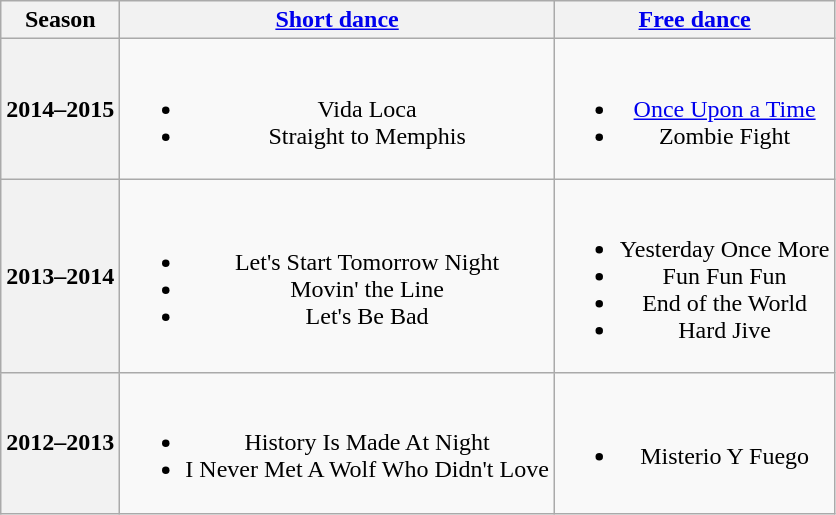<table class=wikitable style=text-align:center>
<tr>
<th>Season</th>
<th><a href='#'>Short dance</a></th>
<th><a href='#'>Free dance</a></th>
</tr>
<tr>
<th>2014–2015 <br> </th>
<td><br><ul><li> Vida Loca <br></li><li> Straight to Memphis <br></li></ul></td>
<td><br><ul><li><a href='#'>Once Upon a Time</a> <br></li><li>Zombie Fight <br></li></ul></td>
</tr>
<tr>
<th>2013–2014 <br> </th>
<td><br><ul><li> Let's Start Tomorrow Night <br></li><li> Movin' the Line <br></li><li> Let's Be Bad <br></li></ul></td>
<td><br><ul><li>Yesterday Once More <br></li><li>Fun Fun Fun <br></li><li>End of the World <br></li><li>Hard Jive <br></li></ul></td>
</tr>
<tr>
<th>2012–2013 <br> </th>
<td><br><ul><li> History Is Made At Night <br></li><li> I Never Met A Wolf Who Didn't Love</li></ul></td>
<td><br><ul><li>Misterio Y Fuego <br></li></ul></td>
</tr>
</table>
